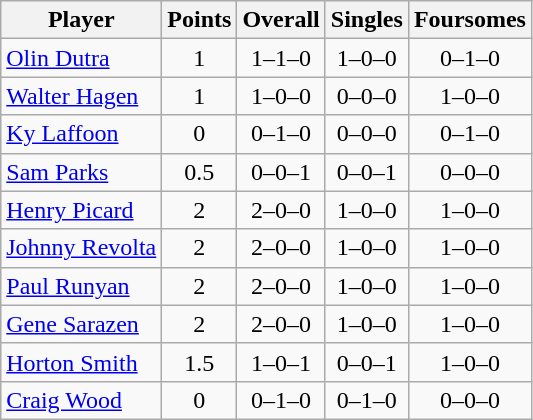<table class="wikitable sortable" style="text-align:center">
<tr>
<th>Player</th>
<th>Points</th>
<th>Overall</th>
<th>Singles</th>
<th>Foursomes</th>
</tr>
<tr>
<td align=left><a href='#'>Olin Dutra</a></td>
<td>1</td>
<td>1–1–0</td>
<td>1–0–0</td>
<td>0–1–0</td>
</tr>
<tr>
<td align=left><a href='#'>Walter Hagen</a></td>
<td>1</td>
<td>1–0–0</td>
<td>0–0–0</td>
<td>1–0–0</td>
</tr>
<tr>
<td align=left><a href='#'>Ky Laffoon</a></td>
<td>0</td>
<td>0–1–0</td>
<td>0–0–0</td>
<td>0–1–0</td>
</tr>
<tr>
<td align=left><a href='#'>Sam Parks</a></td>
<td>0.5</td>
<td>0–0–1</td>
<td>0–0–1</td>
<td>0–0–0</td>
</tr>
<tr>
<td align=left><a href='#'>Henry Picard</a></td>
<td>2</td>
<td>2–0–0</td>
<td>1–0–0</td>
<td>1–0–0</td>
</tr>
<tr>
<td align=left><a href='#'>Johnny Revolta</a></td>
<td>2</td>
<td>2–0–0</td>
<td>1–0–0</td>
<td>1–0–0</td>
</tr>
<tr>
<td align=left><a href='#'>Paul Runyan</a></td>
<td>2</td>
<td>2–0–0</td>
<td>1–0–0</td>
<td>1–0–0</td>
</tr>
<tr>
<td align=left><a href='#'>Gene Sarazen</a></td>
<td>2</td>
<td>2–0–0</td>
<td>1–0–0</td>
<td>1–0–0</td>
</tr>
<tr>
<td align=left><a href='#'>Horton Smith</a></td>
<td>1.5</td>
<td>1–0–1</td>
<td>0–0–1</td>
<td>1–0–0</td>
</tr>
<tr>
<td align=left><a href='#'>Craig Wood</a></td>
<td>0</td>
<td>0–1–0</td>
<td>0–1–0</td>
<td>0–0–0</td>
</tr>
</table>
